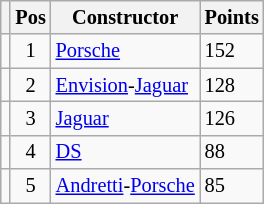<table class="wikitable" style="font-size: 85%;">
<tr>
<th></th>
<th>Pos</th>
<th>Constructor</th>
<th>Points</th>
</tr>
<tr>
<td align="left"></td>
<td align="center">1</td>
<td> <a href='#'>Porsche</a></td>
<td align="left">152</td>
</tr>
<tr>
<td align="left"></td>
<td align="center">2</td>
<td> <a href='#'>Envision</a>-<a href='#'>Jaguar</a></td>
<td align="left">128</td>
</tr>
<tr>
<td align="left"></td>
<td align="center">3</td>
<td> <a href='#'>Jaguar</a></td>
<td align="left">126</td>
</tr>
<tr>
<td align="left"></td>
<td align="center">4</td>
<td> <a href='#'>DS</a></td>
<td align="left">88</td>
</tr>
<tr>
<td align="left"></td>
<td align="center">5</td>
<td> <a href='#'>Andretti</a>-<a href='#'>Porsche</a></td>
<td align="left">85</td>
</tr>
</table>
